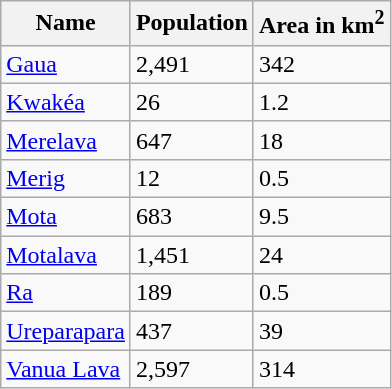<table class="wikitable sortable">
<tr>
<th>Name</th>
<th>Population</th>
<th>Area in km<sup>2</sup></th>
</tr>
<tr>
<td><a href='#'>Gaua</a></td>
<td>2,491</td>
<td>342</td>
</tr>
<tr>
<td><a href='#'>Kwakéa</a></td>
<td>26</td>
<td>1.2</td>
</tr>
<tr>
<td><a href='#'>Merelava</a></td>
<td>647</td>
<td>18</td>
</tr>
<tr>
<td><a href='#'>Merig</a></td>
<td>12</td>
<td>0.5</td>
</tr>
<tr>
<td><a href='#'>Mota</a></td>
<td>683</td>
<td>9.5</td>
</tr>
<tr>
<td><a href='#'>Motalava</a></td>
<td>1,451</td>
<td>24</td>
</tr>
<tr>
<td><a href='#'>Ra</a></td>
<td>189</td>
<td>0.5</td>
</tr>
<tr>
<td><a href='#'>Ureparapara</a></td>
<td>437</td>
<td>39</td>
</tr>
<tr>
<td><a href='#'>Vanua Lava</a></td>
<td>2,597</td>
<td>314</td>
</tr>
</table>
